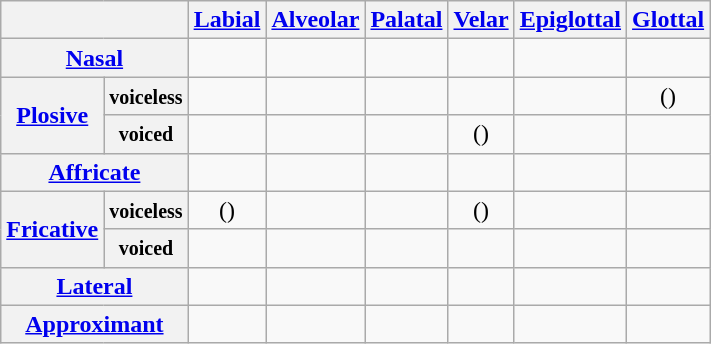<table class="wikitable" style="text-align:center">
<tr>
<th colspan="2"></th>
<th><a href='#'>Labial</a></th>
<th><a href='#'>Alveolar</a></th>
<th><a href='#'>Palatal</a></th>
<th><a href='#'>Velar</a></th>
<th><a href='#'>Epiglottal</a></th>
<th><a href='#'>Glottal</a></th>
</tr>
<tr>
<th colspan="2"><a href='#'>Nasal</a></th>
<td></td>
<td></td>
<td></td>
<td></td>
<td></td>
<td></td>
</tr>
<tr>
<th rowspan="2"><a href='#'>Plosive</a></th>
<th><small>voiceless</small></th>
<td></td>
<td></td>
<td></td>
<td></td>
<td></td>
<td>()</td>
</tr>
<tr>
<th><small>voiced</small></th>
<td></td>
<td></td>
<td></td>
<td>()</td>
<td></td>
<td></td>
</tr>
<tr>
<th colspan="2"><a href='#'>Affricate</a></th>
<td></td>
<td></td>
<td></td>
<td></td>
<td></td>
<td></td>
</tr>
<tr>
<th rowspan="2"><a href='#'>Fricative</a></th>
<th><small>voiceless</small></th>
<td>()</td>
<td></td>
<td></td>
<td>()</td>
<td></td>
<td></td>
</tr>
<tr>
<th><small>voiced</small></th>
<td></td>
<td></td>
<td></td>
<td></td>
<td></td>
<td></td>
</tr>
<tr>
<th colspan="2"><a href='#'>Lateral</a></th>
<td></td>
<td></td>
<td></td>
<td></td>
<td></td>
<td></td>
</tr>
<tr>
<th colspan="2"><a href='#'>Approximant</a></th>
<td></td>
<td></td>
<td></td>
<td></td>
<td></td>
<td></td>
</tr>
</table>
